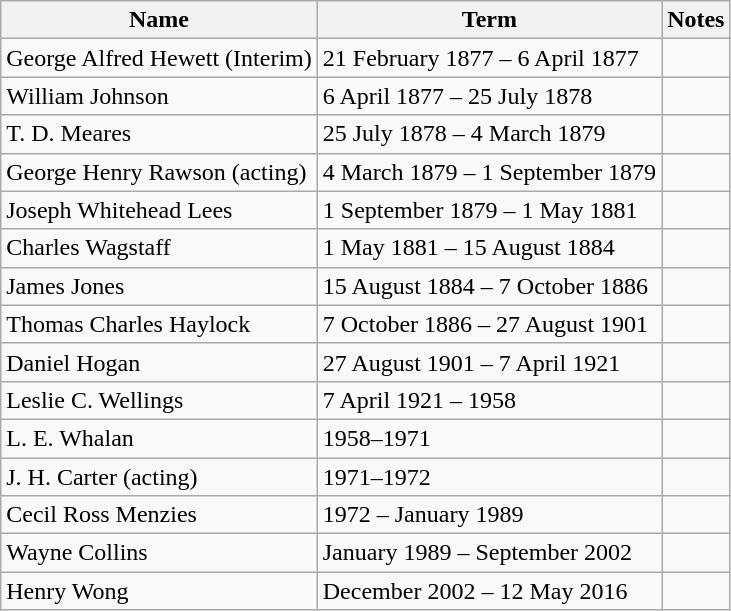<table class="wikitable">
<tr>
<th>Name</th>
<th>Term</th>
<th>Notes</th>
</tr>
<tr>
<td>George Alfred Hewett (Interim)</td>
<td>21 February 1877 – 6 April 1877</td>
<td></td>
</tr>
<tr>
<td>William Johnson</td>
<td>6 April 1877 – 25 July 1878</td>
<td></td>
</tr>
<tr>
<td>T. D. Meares</td>
<td>25 July 1878 – 4 March 1879</td>
<td></td>
</tr>
<tr>
<td>George Henry Rawson (acting)</td>
<td>4 March 1879 – 1 September 1879</td>
<td></td>
</tr>
<tr>
<td>Joseph Whitehead Lees</td>
<td>1 September 1879 – 1 May 1881</td>
<td></td>
</tr>
<tr>
<td>Charles Wagstaff</td>
<td>1 May 1881 – 15 August 1884</td>
<td></td>
</tr>
<tr>
<td>James Jones</td>
<td>15 August 1884 – 7 October 1886</td>
<td></td>
</tr>
<tr>
<td>Thomas Charles Haylock</td>
<td>7 October 1886 – 27 August 1901</td>
<td></td>
</tr>
<tr>
<td>Daniel Hogan</td>
<td>27 August 1901 – 7 April 1921</td>
<td></td>
</tr>
<tr>
<td>Leslie C. Wellings</td>
<td>7 April 1921 – 1958</td>
<td></td>
</tr>
<tr>
<td>L. E. Whalan</td>
<td>1958–1971</td>
<td></td>
</tr>
<tr>
<td>J. H. Carter (acting)</td>
<td>1971–1972</td>
<td></td>
</tr>
<tr>
<td>Cecil Ross Menzies</td>
<td>1972 – January 1989</td>
<td></td>
</tr>
<tr>
<td>Wayne Collins</td>
<td>January 1989 – September 2002</td>
<td></td>
</tr>
<tr>
<td>Henry Wong</td>
<td>December 2002 – 12 May 2016</td>
<td></td>
</tr>
</table>
